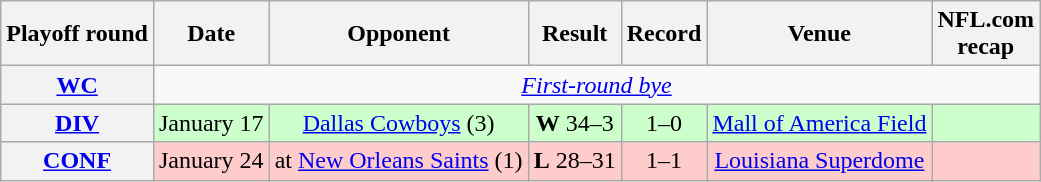<table class="wikitable" style="text-align:center">
<tr>
<th>Playoff round</th>
<th>Date</th>
<th>Opponent</th>
<th>Result</th>
<th>Record</th>
<th>Venue</th>
<th>NFL.com<br>recap</th>
</tr>
<tr>
<th><a href='#'>WC</a></th>
<td colspan="8"><em><a href='#'>First-round bye</a></em></td>
</tr>
<tr style="background:#cfc">
<th><a href='#'>DIV</a></th>
<td>January 17</td>
<td><a href='#'>Dallas Cowboys</a> (3)</td>
<td><strong>W</strong> 34–3</td>
<td>1–0</td>
<td><a href='#'>Mall of America Field</a></td>
<td></td>
</tr>
<tr style="background:#fcc">
<th><a href='#'>CONF</a></th>
<td>January 24</td>
<td>at <a href='#'>New Orleans Saints</a> (1)</td>
<td><strong>L</strong> 28–31 </td>
<td>1–1</td>
<td><a href='#'>Louisiana Superdome</a></td>
<td></td>
</tr>
</table>
